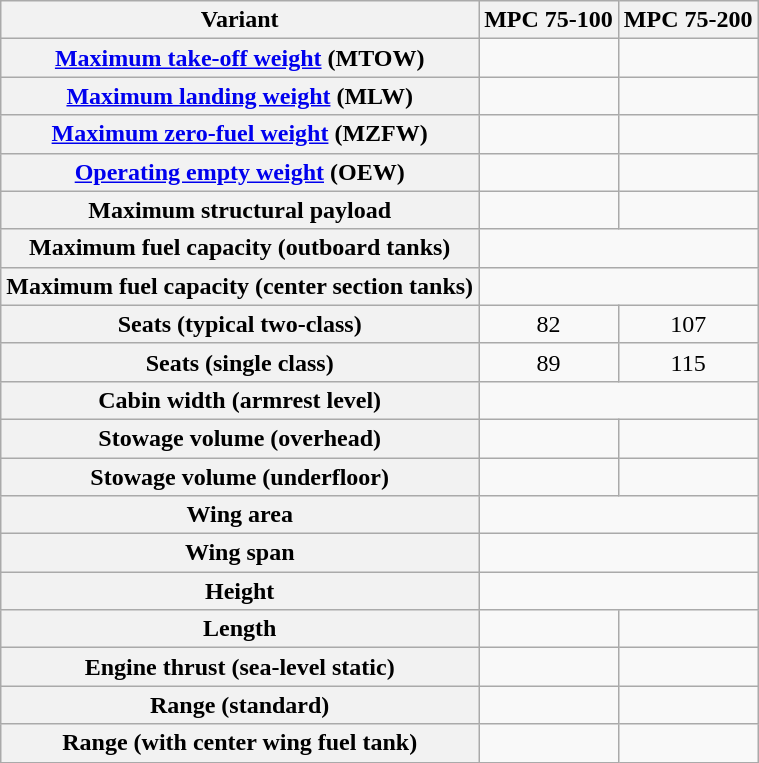<table class="wikitable" style="text-align: center">
<tr>
<th>Variant</th>
<th>MPC 75-100</th>
<th>MPC 75-200</th>
</tr>
<tr>
<th><a href='#'>Maximum take-off weight</a> (MTOW)</th>
<td></td>
<td></td>
</tr>
<tr>
<th><a href='#'>Maximum landing weight</a> (MLW)</th>
<td></td>
<td></td>
</tr>
<tr>
<th><a href='#'>Maximum zero-fuel weight</a> (MZFW)</th>
<td></td>
<td></td>
</tr>
<tr>
<th><a href='#'>Operating empty weight</a> (OEW)</th>
<td></td>
<td></td>
</tr>
<tr>
<th>Maximum structural payload</th>
<td></td>
<td></td>
</tr>
<tr>
<th>Maximum fuel capacity (outboard tanks)</th>
<td colspan=2></td>
</tr>
<tr>
<th>Maximum fuel capacity (center section tanks)</th>
<td colspan=2></td>
</tr>
<tr>
<th>Seats (typical two-class)</th>
<td>82</td>
<td>107</td>
</tr>
<tr>
<th>Seats (single class)</th>
<td>89</td>
<td>115</td>
</tr>
<tr>
<th>Cabin width (armrest level)</th>
<td colspan=2></td>
</tr>
<tr>
<th>Stowage volume (overhead)</th>
<td></td>
<td></td>
</tr>
<tr>
<th>Stowage volume (underfloor)</th>
<td></td>
<td></td>
</tr>
<tr>
<th>Wing area</th>
<td colspan=2></td>
</tr>
<tr>
<th>Wing span</th>
<td colspan=2></td>
</tr>
<tr>
<th>Height</th>
<td colspan=2></td>
</tr>
<tr>
<th>Length</th>
<td></td>
<td></td>
</tr>
<tr>
<th>Engine thrust (sea-level static)</th>
<td></td>
<td></td>
</tr>
<tr>
<th>Range (standard)</th>
<td></td>
<td></td>
</tr>
<tr>
<th>Range (with center wing fuel tank)</th>
<td></td>
</tr>
</table>
